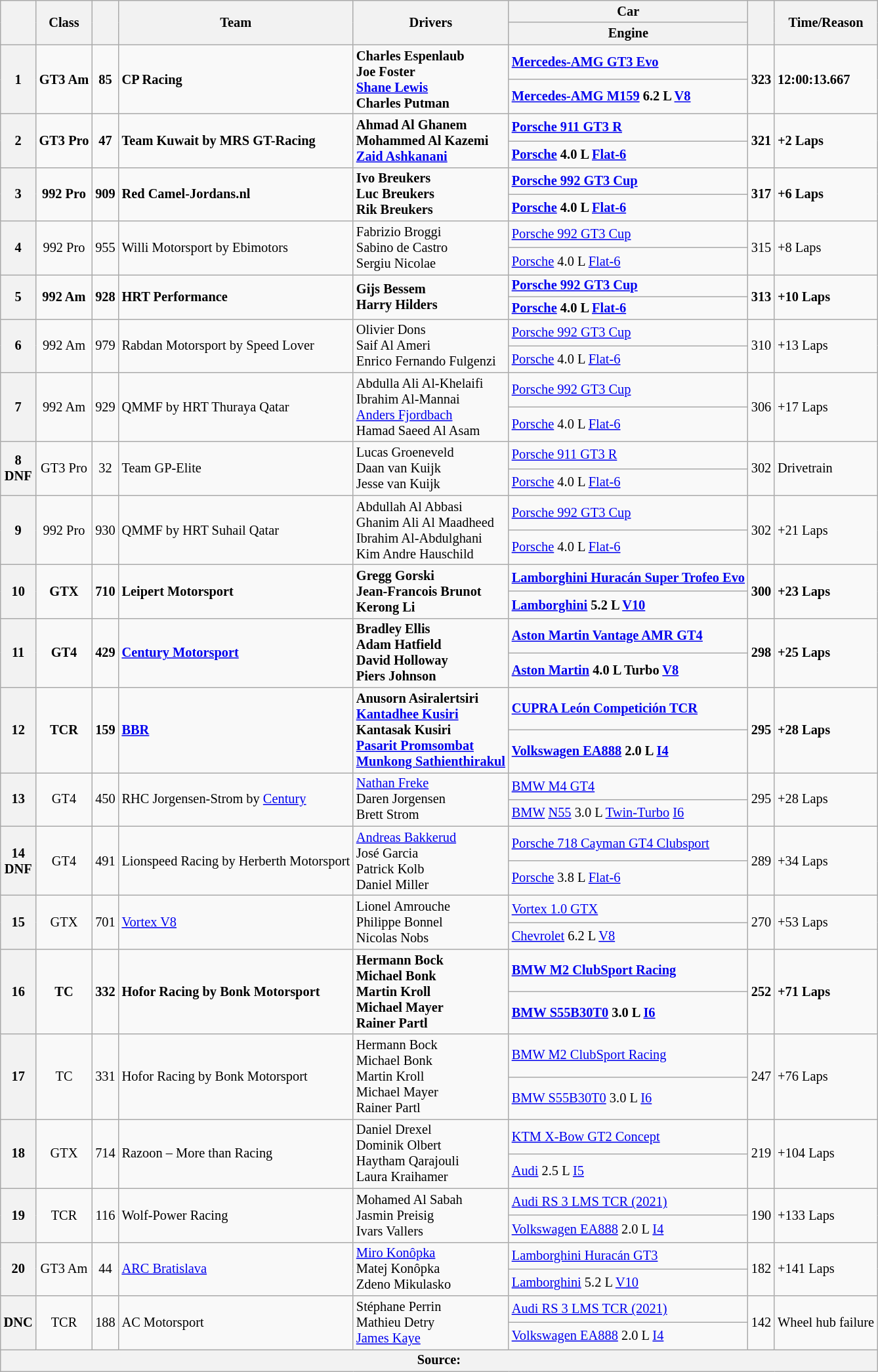<table class="wikitable" style="font-size:85%;">
<tr>
<th rowspan=2></th>
<th rowspan=2>Class</th>
<th rowspan=2></th>
<th rowspan=2>Team</th>
<th rowspan=2>Drivers</th>
<th>Car</th>
<th rowspan="2"></th>
<th rowspan="2">Time/Reason</th>
</tr>
<tr>
<th>Engine</th>
</tr>
<tr>
<th rowspan=2>1</th>
<td rowspan=2 align=center><strong>GT3 Am</strong></td>
<td rowspan=2 align=center><strong>85</strong></td>
<td rowspan=2><strong> CP Racing</strong></td>
<td rowspan=2><strong> Charles Espenlaub<br> Joe Foster<br> <a href='#'>Shane Lewis</a><br> Charles Putman</strong></td>
<td><a href='#'><strong>Mercedes-AMG GT3 Evo</strong></a></td>
<td rowspan="2"><strong>323</strong></td>
<td rowspan="2"><strong>12:00:13.667</strong></td>
</tr>
<tr>
<td><strong><a href='#'>Mercedes-AMG M159</a> 6.2 L <a href='#'>V8</a></strong></td>
</tr>
<tr>
<th rowspan=2>2</th>
<td rowspan=2 align=center><strong>GT3 Pro</strong></td>
<td rowspan=2 align=center><strong>47</strong></td>
<td rowspan=2><strong> Team Kuwait by MRS GT-Racing</strong></td>
<td rowspan=2><strong> Ahmad Al Ghanem<br> Mohammed Al Kazemi<br> <a href='#'>Zaid Ashkanani</a></strong></td>
<td><a href='#'><strong>Porsche 911 GT3 R</strong></a></td>
<td rowspan="2"><strong>321</strong></td>
<td rowspan="2"><strong>+2 Laps</strong></td>
</tr>
<tr>
<td><strong><a href='#'>Porsche</a> 4.0 L <a href='#'>Flat-6</a></strong></td>
</tr>
<tr>
<th rowspan=2>3</th>
<td rowspan=2 align=center><strong>992 Pro</strong></td>
<td rowspan=2 align=center><strong>909</strong></td>
<td rowspan=2><strong> Red Camel-Jordans.nl</strong></td>
<td rowspan=2><strong> Ivo Breukers<br> Luc Breukers<br> Rik Breukers</strong></td>
<td><a href='#'><strong>Porsche 992 GT3 Cup</strong></a></td>
<td rowspan="2"><strong>317</strong></td>
<td rowspan="2"><strong>+6 Laps</strong></td>
</tr>
<tr>
<td><strong><a href='#'>Porsche</a> 4.0 L <a href='#'>Flat-6</a></strong></td>
</tr>
<tr>
<th rowspan=2>4</th>
<td rowspan=2 align=center>992 Pro</td>
<td rowspan=2 align=center>955</td>
<td rowspan=2> Willi Motorsport by Ebimotors</td>
<td rowspan=2> Fabrizio Broggi<br> Sabino de Castro<br> Sergiu Nicolae</td>
<td><a href='#'>Porsche 992 GT3 Cup</a></td>
<td rowspan="2">315</td>
<td rowspan="2">+8 Laps</td>
</tr>
<tr>
<td><a href='#'>Porsche</a> 4.0 L <a href='#'>Flat-6</a></td>
</tr>
<tr>
<th rowspan=2>5</th>
<td rowspan=2 align=center><strong>992 Am</strong></td>
<td rowspan=2 align=center><strong>928</strong></td>
<td rowspan=2><strong> HRT Performance</strong></td>
<td rowspan=2><strong> Gijs Bessem<br> Harry Hilders</strong></td>
<td><a href='#'><strong>Porsche 992 GT3 Cup</strong></a></td>
<td rowspan="2"><strong>313</strong></td>
<td rowspan="2"><strong>+10 Laps</strong></td>
</tr>
<tr>
<td><strong><a href='#'>Porsche</a> 4.0 L <a href='#'>Flat-6</a></strong></td>
</tr>
<tr>
<th rowspan=2>6</th>
<td rowspan=2 align=center>992 Am</td>
<td rowspan=2 align=center>979</td>
<td rowspan=2> Rabdan Motorsport by Speed Lover</td>
<td rowspan=2> Olivier Dons<br> Saif Al Ameri<br> Enrico Fernando Fulgenzi</td>
<td><a href='#'>Porsche 992 GT3 Cup</a></td>
<td rowspan="2">310</td>
<td rowspan="2">+13 Laps</td>
</tr>
<tr>
<td><a href='#'>Porsche</a> 4.0 L <a href='#'>Flat-6</a></td>
</tr>
<tr>
<th rowspan=2>7</th>
<td rowspan=2 align=center>992 Am</td>
<td rowspan=2 align=center>929</td>
<td rowspan=2> QMMF by HRT Thuraya Qatar</td>
<td rowspan=2> Abdulla Ali Al-Khelaifi<br> Ibrahim Al-Mannai<br> <a href='#'>Anders Fjordbach</a><br> Hamad Saeed Al Asam</td>
<td><a href='#'>Porsche 992 GT3 Cup</a></td>
<td rowspan="2">306</td>
<td rowspan="2">+17 Laps</td>
</tr>
<tr>
<td><a href='#'>Porsche</a> 4.0 L <a href='#'>Flat-6</a></td>
</tr>
<tr>
<th rowspan=2>8<br>DNF</th>
<td rowspan=2 align=center>GT3 Pro</td>
<td rowspan=2 align=center>32</td>
<td rowspan=2> Team GP-Elite</td>
<td rowspan=2> Lucas Groeneveld<br> Daan van Kuijk<br> Jesse van Kuijk</td>
<td><a href='#'>Porsche 911 GT3 R</a></td>
<td rowspan="2">302</td>
<td rowspan="2">Drivetrain</td>
</tr>
<tr>
<td><a href='#'>Porsche</a> 4.0 L <a href='#'>Flat-6</a></td>
</tr>
<tr>
<th rowspan=2>9</th>
<td rowspan=2 align=center>992 Pro</td>
<td rowspan=2 align=center>930</td>
<td rowspan=2> QMMF by HRT Suhail Qatar</td>
<td rowspan=2> Abdullah Al Abbasi<br> Ghanim Ali Al Maadheed<br> Ibrahim Al-Abdulghani<br> Kim Andre Hauschild</td>
<td><a href='#'>Porsche 992 GT3 Cup</a></td>
<td rowspan="2">302</td>
<td rowspan="2">+21 Laps</td>
</tr>
<tr>
<td><a href='#'>Porsche</a> 4.0 L <a href='#'>Flat-6</a></td>
</tr>
<tr>
<th rowspan=2>10</th>
<td rowspan=2 align=center><strong>GTX</strong></td>
<td rowspan=2 align=center><strong>710</strong></td>
<td rowspan=2><strong> Leipert Motorsport</strong></td>
<td rowspan=2><strong> Gregg Gorski<br> Jean-Francois Brunot<br> Kerong Li</strong></td>
<td><a href='#'><strong>Lamborghini Huracán Super Trofeo Evo</strong></a></td>
<td rowspan="2"><strong>300</strong></td>
<td rowspan="2"><strong>+23 Laps</strong></td>
</tr>
<tr>
<td><strong><a href='#'>Lamborghini</a> 5.2 L <a href='#'>V10</a></strong></td>
</tr>
<tr>
<th rowspan=2>11</th>
<td rowspan=2 align=center><strong>GT4</strong></td>
<td rowspan=2 align=center><strong>429</strong></td>
<td rowspan=2><strong> <a href='#'>Century Motorsport</a></strong></td>
<td rowspan=2><strong> Bradley Ellis<br> Adam Hatfield<br> David Holloway<br> Piers Johnson</strong></td>
<td><a href='#'><strong>Aston Martin Vantage AMR GT4</strong></a></td>
<td rowspan="2"><strong>298</strong></td>
<td rowspan="2"><strong>+25 Laps</strong></td>
</tr>
<tr>
<td><strong><a href='#'>Aston Martin</a> 4.0 L Turbo <a href='#'>V8</a></strong></td>
</tr>
<tr>
<th rowspan=2>12</th>
<td rowspan=2 align=center><strong>TCR</strong></td>
<td rowspan=2 align=center><strong>159</strong></td>
<td rowspan=2><strong> <a href='#'>BBR</a></strong></td>
<td rowspan=2><strong> Anusorn Asiralertsiri<br> <a href='#'>Kantadhee Kusiri</a><br> Kantasak Kusiri<br> <a href='#'>Pasarit Promsombat</a><br> <a href='#'>Munkong Sathienthirakul</a></strong></td>
<td><a href='#'><strong>CUPRA León Competición TCR</strong></a></td>
<td rowspan="2"><strong>295</strong></td>
<td rowspan="2"><strong>+28 Laps</strong></td>
</tr>
<tr>
<td><strong><a href='#'>Volkswagen EA888</a> 2.0 L <a href='#'>I4</a></strong></td>
</tr>
<tr>
<th rowspan=2>13</th>
<td rowspan=2 align=center>GT4</td>
<td rowspan=2 align=center>450</td>
<td rowspan=2> RHC Jorgensen-Strom by <a href='#'>Century</a></td>
<td rowspan=2> <a href='#'>Nathan Freke</a><br> Daren Jorgensen<br> Brett Strom</td>
<td><a href='#'>BMW M4 GT4</a></td>
<td rowspan="2">295</td>
<td rowspan="2">+28 Laps</td>
</tr>
<tr>
<td><a href='#'>BMW</a> <a href='#'>N55</a> 3.0 L <a href='#'>Twin-Turbo</a> <a href='#'>I6</a></td>
</tr>
<tr>
<th rowspan=2>14<br>DNF</th>
<td rowspan=2 align=center>GT4</td>
<td rowspan=2 align=center>491</td>
<td rowspan=2> Lionspeed Racing by Herberth Motorsport</td>
<td rowspan=2> <a href='#'>Andreas Bakkerud</a><br> José Garcia<br> Patrick Kolb<br> Daniel Miller</td>
<td><a href='#'>Porsche 718 Cayman GT4 Clubsport</a></td>
<td rowspan="2">289</td>
<td rowspan="2">+34 Laps</td>
</tr>
<tr>
<td><a href='#'>Porsche</a> 3.8 L <a href='#'>Flat-6</a></td>
</tr>
<tr>
<th rowspan=2>15</th>
<td rowspan=2 align=center>GTX</td>
<td rowspan=2 align=center>701</td>
<td rowspan=2> <a href='#'>Vortex V8</a></td>
<td rowspan=2> Lionel Amrouche<br> Philippe Bonnel<br> Nicolas Nobs</td>
<td><a href='#'>Vortex 1.0 GTX</a></td>
<td rowspan="2">270</td>
<td rowspan="2">+53 Laps</td>
</tr>
<tr>
<td><a href='#'>Chevrolet</a> 6.2 L <a href='#'>V8</a></td>
</tr>
<tr>
<th rowspan=2>16</th>
<td rowspan=2 align=center><strong>TC</strong></td>
<td rowspan=2 align=center><strong>332</strong></td>
<td rowspan=2><strong> Hofor Racing by Bonk Motorsport</strong></td>
<td rowspan=2><strong> Hermann Bock<br> Michael Bonk<br> Martin Kroll<br> Michael Mayer<br> Rainer Partl</strong></td>
<td><a href='#'><strong>BMW M2 ClubSport Racing</strong></a></td>
<td rowspan=2><strong>252</strong></td>
<td rowspan="2"><strong>+71 Laps</strong></td>
</tr>
<tr>
<td><strong><a href='#'>BMW S55B30T0</a> 3.0 L <a href='#'>I6</a></strong></td>
</tr>
<tr>
<th rowspan=2>17</th>
<td rowspan=2 align=center>TC</td>
<td rowspan=2 align=center>331</td>
<td rowspan=2> Hofor Racing by Bonk Motorsport</td>
<td rowspan=2> Hermann Bock<br> Michael Bonk<br> Martin Kroll<br> Michael Mayer<br> Rainer Partl</td>
<td><a href='#'>BMW M2 ClubSport Racing</a></td>
<td rowspan="2">247</td>
<td rowspan="2">+76 Laps</td>
</tr>
<tr>
<td><a href='#'>BMW S55B30T0</a> 3.0 L <a href='#'>I6</a></td>
</tr>
<tr>
<th rowspan=2>18</th>
<td rowspan=2 align=center>GTX</td>
<td rowspan=2 align=center>714</td>
<td rowspan=2> Razoon – More than Racing</td>
<td rowspan=2> Daniel Drexel<br> Dominik Olbert<br> Haytham Qarajouli<br> Laura Kraihamer</td>
<td><a href='#'>KTM X-Bow GT2 Concept</a></td>
<td rowspan="2">219</td>
<td rowspan="2">+104 Laps</td>
</tr>
<tr>
<td><a href='#'>Audi</a> 2.5 L <a href='#'>I5</a></td>
</tr>
<tr>
<th rowspan=2>19</th>
<td rowspan=2 align=center>TCR</td>
<td rowspan=2 align=center>116</td>
<td rowspan=2> Wolf-Power Racing</td>
<td rowspan=2> Mohamed Al Sabah<br> Jasmin Preisig<br> Ivars Vallers</td>
<td><a href='#'>Audi RS 3 LMS TCR (2021)</a></td>
<td rowspan="2">190</td>
<td rowspan="2">+133 Laps</td>
</tr>
<tr>
<td><a href='#'>Volkswagen EA888</a> 2.0 L <a href='#'>I4</a></td>
</tr>
<tr>
<th rowspan=2>20</th>
<td rowspan=2 align=center>GT3 Am</td>
<td rowspan=2 align=center>44</td>
<td rowspan=2> <a href='#'>ARC Bratislava</a></td>
<td rowspan=2> <a href='#'>Miro Konôpka</a><br> Matej Konôpka<br> Zdeno Mikulasko</td>
<td><a href='#'>Lamborghini Huracán GT3</a></td>
<td rowspan="2">182</td>
<td rowspan="2">+141 Laps</td>
</tr>
<tr>
<td><a href='#'>Lamborghini</a> 5.2 L <a href='#'>V10</a></td>
</tr>
<tr>
<th rowspan=2>DNC</th>
<td rowspan=2 align=center>TCR</td>
<td rowspan=2 align=center>188</td>
<td rowspan=2> AC Motorsport</td>
<td rowspan=2> Stéphane Perrin<br> Mathieu Detry<br> <a href='#'>James Kaye</a></td>
<td><a href='#'>Audi RS 3 LMS TCR (2021)</a></td>
<td rowspan="2">142</td>
<td rowspan="2">Wheel hub failure</td>
</tr>
<tr>
<td><a href='#'>Volkswagen EA888</a> 2.0 L <a href='#'>I4</a></td>
</tr>
<tr>
<th colspan=8>Source:</th>
</tr>
</table>
